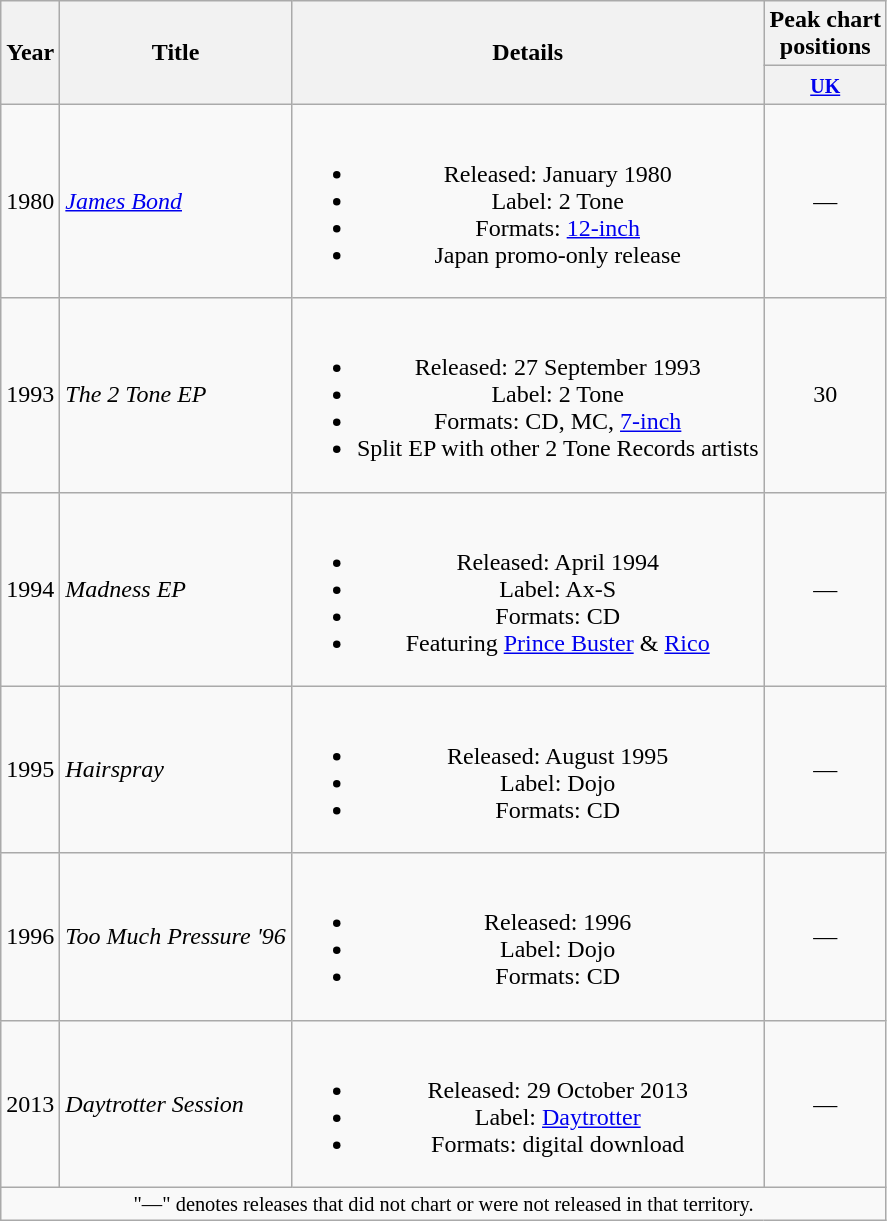<table class="wikitable" style="text-align:center">
<tr>
<th rowspan="2">Year</th>
<th rowspan="2">Title</th>
<th rowspan="2">Details</th>
<th colspan="1">Peak chart<br>positions</th>
</tr>
<tr>
<th><small><a href='#'>UK</a></small><br></th>
</tr>
<tr>
<td>1980</td>
<td align="left"><em><a href='#'>James Bond</a></em></td>
<td><br><ul><li>Released: January 1980</li><li>Label: 2 Tone</li><li>Formats: <a href='#'>12-inch</a></li><li>Japan promo-only release</li></ul></td>
<td>—</td>
</tr>
<tr>
<td>1993</td>
<td align="left"><em>The 2 Tone EP</em></td>
<td><br><ul><li>Released: 27 September 1993</li><li>Label: 2 Tone</li><li>Formats: CD, MC, <a href='#'>7-inch</a></li><li>Split EP with other 2 Tone Records artists</li></ul></td>
<td>30</td>
</tr>
<tr>
<td>1994</td>
<td align="left"><em>Madness EP</em></td>
<td><br><ul><li>Released: April 1994</li><li>Label: Ax-S</li><li>Formats: CD</li><li>Featuring <a href='#'>Prince Buster</a> & <a href='#'>Rico</a></li></ul></td>
<td>—</td>
</tr>
<tr>
<td>1995</td>
<td align="left"><em>Hairspray</em></td>
<td><br><ul><li>Released: August 1995</li><li>Label: Dojo</li><li>Formats: CD</li></ul></td>
<td>—</td>
</tr>
<tr>
<td>1996</td>
<td align="left"><em>Too Much Pressure '96</em></td>
<td><br><ul><li>Released: 1996</li><li>Label: Dojo</li><li>Formats: CD</li></ul></td>
<td>—</td>
</tr>
<tr>
<td>2013</td>
<td align="left"><em>Daytrotter Session</em></td>
<td><br><ul><li>Released: 29 October 2013</li><li>Label: <a href='#'>Daytrotter</a></li><li>Formats: digital download</li></ul></td>
<td>—</td>
</tr>
<tr>
<td colspan="4" style="font-size:85%">"—" denotes releases that did not chart or were not released in that territory.</td>
</tr>
</table>
